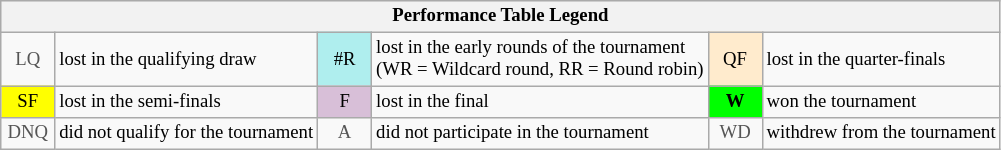<table class="wikitable" style="font-size:78%;">
<tr bgcolor="#efefef">
<th colspan="6">Performance Table Legend</th>
</tr>
<tr>
<td align="center" style="color:#555555;" width="30">LQ</td>
<td>lost in the qualifying draw</td>
<td align="center" style="background:#afeeee;">#R</td>
<td>lost in the early rounds of the tournament<br>(WR = Wildcard round, RR = Round robin)</td>
<td align="center" style="background:#ffebcd;">QF</td>
<td>lost in the quarter-finals</td>
</tr>
<tr>
<td align="center" style="background:yellow;">SF</td>
<td>lost in the semi-finals</td>
<td align="center" style="background:#D8BFD8;">F</td>
<td>lost in the final</td>
<td align="center" style="background:#00ff00;"><strong>W</strong></td>
<td>won the tournament</td>
</tr>
<tr>
<td align="center" style="color:#555555;" width="30">DNQ</td>
<td>did not qualify for the tournament</td>
<td align="center" style="color:#555555;" width="30">A</td>
<td>did not participate in the tournament</td>
<td align="center" style="color:#555555;" width="30">WD</td>
<td>withdrew from the tournament</td>
</tr>
</table>
